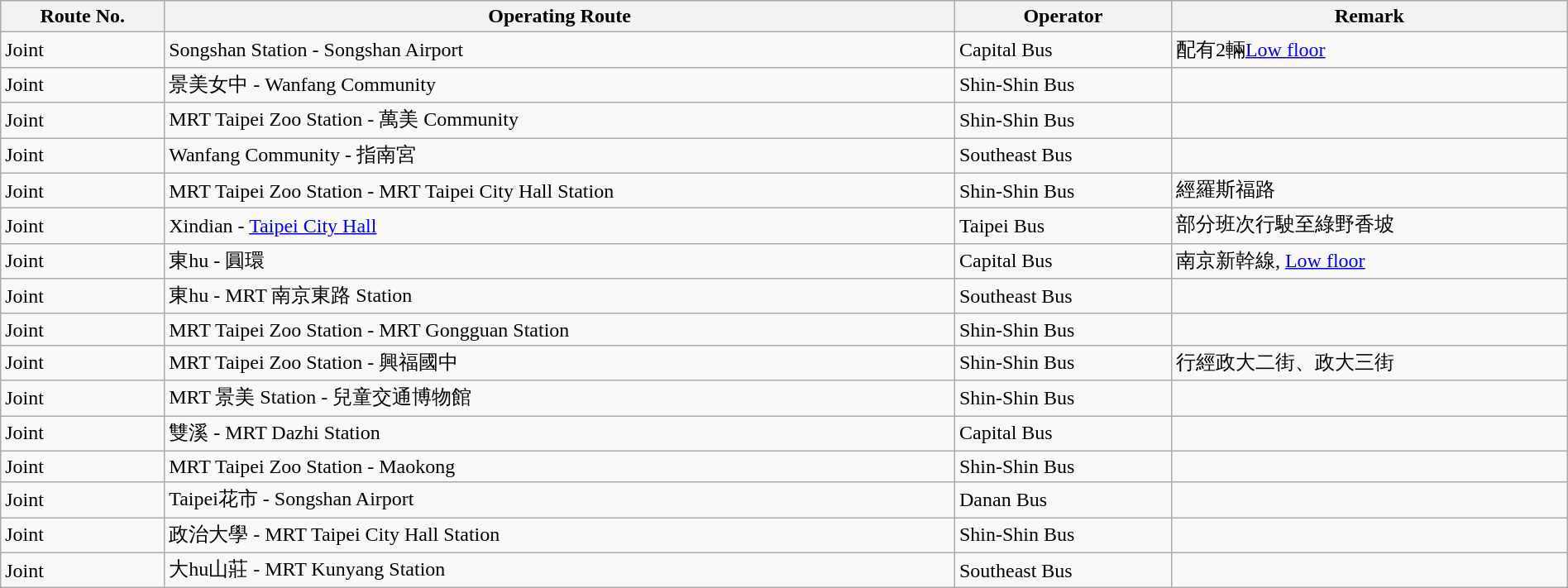<table class="wikitable"  style="width:100%; margin:auto;">
<tr>
<th>Route No.</th>
<th>Operating Route</th>
<th>Operator</th>
<th>Remark</th>
</tr>
<tr>
<td>Joint </td>
<td>Songshan Station - Songshan Airport</td>
<td>Capital Bus</td>
<td>配有2輛<a href='#'>Low floor</a></td>
</tr>
<tr>
<td>Joint </td>
<td>景美女中 - Wanfang Community</td>
<td>Shin-Shin Bus</td>
<td></td>
</tr>
<tr>
<td>Joint </td>
<td>MRT Taipei Zoo Station - 萬美 Community</td>
<td>Shin-Shin Bus</td>
<td></td>
</tr>
<tr>
<td>Joint </td>
<td>Wanfang Community - 指南宮</td>
<td>Southeast Bus</td>
<td></td>
</tr>
<tr>
<td>Joint </td>
<td>MRT Taipei Zoo Station - MRT Taipei City Hall Station</td>
<td>Shin-Shin Bus</td>
<td>經羅斯福路</td>
</tr>
<tr>
<td>Joint </td>
<td>Xindian - <a href='#'>Taipei City Hall</a></td>
<td>Taipei Bus</td>
<td>部分班次行駛至綠野香坡</td>
</tr>
<tr>
<td>Joint </td>
<td>東hu - 圓環</td>
<td>Capital Bus</td>
<td>南京新幹線, <a href='#'>Low floor</a></td>
</tr>
<tr>
<td>Joint </td>
<td>東hu - MRT 南京東路 Station</td>
<td>Southeast Bus</td>
<td></td>
</tr>
<tr>
<td>Joint </td>
<td>MRT Taipei Zoo Station - MRT Gongguan Station</td>
<td>Shin-Shin Bus</td>
<td></td>
</tr>
<tr>
<td>Joint </td>
<td>MRT Taipei Zoo Station - 興福國中</td>
<td>Shin-Shin Bus</td>
<td>行經政大二街、政大三街</td>
</tr>
<tr>
<td>Joint </td>
<td>MRT 景美 Station - 兒童交通博物館</td>
<td>Shin-Shin Bus</td>
<td></td>
</tr>
<tr>
<td>Joint </td>
<td>雙溪 - MRT Dazhi Station</td>
<td>Capital Bus</td>
<td></td>
</tr>
<tr>
<td>Joint </td>
<td>MRT Taipei Zoo Station - Maokong</td>
<td>Shin-Shin Bus</td>
<td></td>
</tr>
<tr>
<td>Joint </td>
<td>Taipei花市 - Songshan Airport</td>
<td>Danan Bus</td>
<td></td>
</tr>
<tr>
<td>Joint </td>
<td>政治大學 - MRT Taipei City Hall Station</td>
<td>Shin-Shin Bus</td>
<td></td>
</tr>
<tr>
<td>Joint </td>
<td>大hu山莊 - MRT Kunyang Station</td>
<td>Southeast Bus</td>
<td></td>
</tr>
</table>
